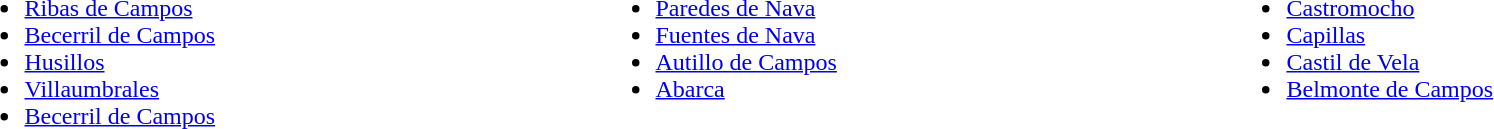<table width=100%>
<tr valign ="top">
<td width=33%><br><ul><li><a href='#'>Ribas de Campos</a></li><li><a href='#'>Becerril de Campos</a></li><li><a href='#'>Husillos</a></li><li><a href='#'>Villaumbrales</a></li><li><a href='#'>Becerril de Campos</a></li></ul></td>
<td width=33%><br><ul><li><a href='#'>Paredes de Nava</a></li><li><a href='#'>Fuentes de Nava</a></li><li><a href='#'>Autillo de Campos</a></li><li><a href='#'>Abarca</a></li></ul></td>
<td width=33%><br><ul><li><a href='#'>Castromocho</a></li><li><a href='#'>Capillas</a></li><li><a href='#'>Castil de Vela</a></li><li><a href='#'>Belmonte de Campos</a></li></ul></td>
</tr>
</table>
